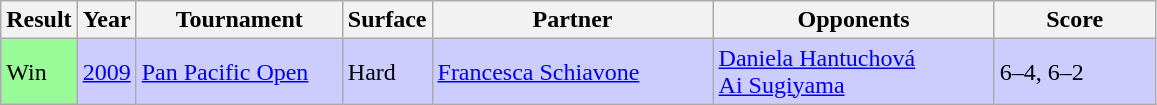<table class="sortable wikitable">
<tr>
<th>Result</th>
<th>Year</th>
<th width=130>Tournament</th>
<th>Surface</th>
<th width=180>Partner</th>
<th width=180>Opponents</th>
<th width=100>Score</th>
</tr>
<tr bgcolor=CCCCFF>
<td bgcolor=98FB98>Win</td>
<td><a href='#'>2009</a></td>
<td><a href='#'>Pan Pacific Open</a></td>
<td>Hard</td>
<td> <a href='#'>Francesca Schiavone</a></td>
<td> <a href='#'>Daniela Hantuchová</a> <br>  <a href='#'>Ai Sugiyama</a></td>
<td>6–4, 6–2</td>
</tr>
</table>
